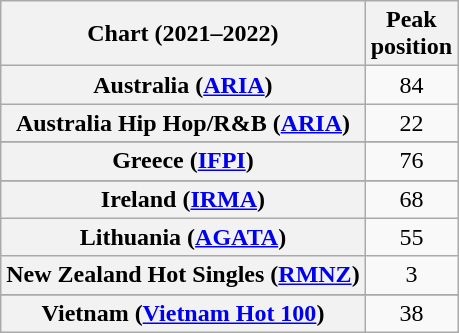<table class="wikitable sortable plainrowheaders" style="text-align:center">
<tr>
<th scope="col">Chart (2021–2022)</th>
<th scope="col">Peak<br>position</th>
</tr>
<tr>
<th scope="row">Australia (<a href='#'>ARIA</a>)</th>
<td>84</td>
</tr>
<tr>
<th scope="row">Australia Hip Hop/R&B (<a href='#'>ARIA</a>)</th>
<td>22</td>
</tr>
<tr>
</tr>
<tr>
</tr>
<tr>
<th scope="row">Greece (<a href='#'>IFPI</a>)</th>
<td>76</td>
</tr>
<tr>
</tr>
<tr>
<th scope="row">Ireland (<a href='#'>IRMA</a>)</th>
<td>68</td>
</tr>
<tr>
<th scope="row">Lithuania (<a href='#'>AGATA</a>)</th>
<td>55</td>
</tr>
<tr>
<th scope="row">New Zealand Hot Singles (<a href='#'>RMNZ</a>)</th>
<td>3</td>
</tr>
<tr>
</tr>
<tr>
</tr>
<tr>
</tr>
<tr>
<th scope="row">Vietnam (<a href='#'>Vietnam Hot 100</a>)</th>
<td>38</td>
</tr>
</table>
